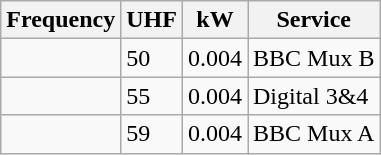<table class="wikitable sortable">
<tr>
<th>Frequency</th>
<th>UHF</th>
<th>kW</th>
<th>Service</th>
</tr>
<tr>
<td></td>
<td>50</td>
<td>0.004</td>
<td>BBC Mux B</td>
</tr>
<tr>
<td></td>
<td>55</td>
<td>0.004</td>
<td>Digital 3&4</td>
</tr>
<tr>
<td></td>
<td>59</td>
<td>0.004</td>
<td>BBC Mux A</td>
</tr>
</table>
